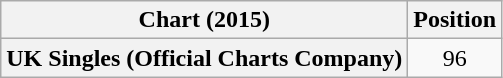<table class="wikitable plainrowheaders" style="text-align:center">
<tr>
<th scope="col">Chart (2015)</th>
<th scope="col">Position</th>
</tr>
<tr>
<th scope="row">UK Singles (Official Charts Company)</th>
<td>96</td>
</tr>
</table>
